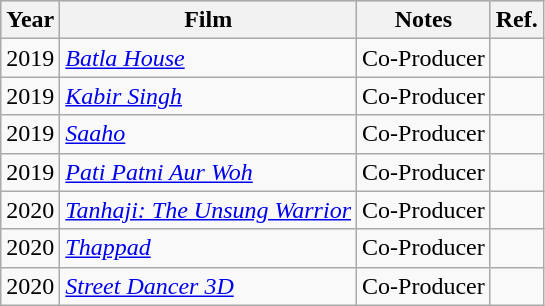<table class="wikitable sortable">
<tr style="background:#ccc; text-align:center;">
<th>Year</th>
<th>Film</th>
<th>Notes</th>
<th>Ref.</th>
</tr>
<tr>
<td>2019</td>
<td><em><a href='#'>Batla House</a></em></td>
<td>Co-Producer</td>
<td></td>
</tr>
<tr>
<td>2019</td>
<td><em><a href='#'>Kabir Singh</a></em></td>
<td>Co-Producer</td>
<td></td>
</tr>
<tr>
<td>2019</td>
<td><em><a href='#'>Saaho</a></em></td>
<td>Co-Producer</td>
<td></td>
</tr>
<tr>
<td>2019</td>
<td><em><a href='#'>Pati Patni Aur Woh</a></em></td>
<td>Co-Producer</td>
<td></td>
</tr>
<tr>
<td>2020</td>
<td><em><a href='#'>Tanhaji: The Unsung Warrior</a></em></td>
<td>Co-Producer</td>
<td></td>
</tr>
<tr>
<td>2020</td>
<td><em><a href='#'>Thappad</a></em></td>
<td>Co-Producer</td>
<td></td>
</tr>
<tr>
<td>2020</td>
<td><em><a href='#'>Street Dancer 3D</a></em></td>
<td>Co-Producer</td>
<td></td>
</tr>
</table>
